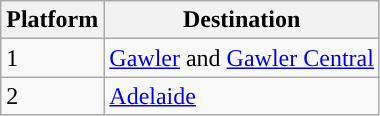<table class="wikitable">
<tr>
<th>Platform</th>
<th>Destination</th>
</tr>
<tr>
<td style="background:#"><span>1</span></td>
<td><a href='#'>Gawler</a> and <a href='#'>Gawler Central</a></td>
</tr>
<tr>
<td style="background:#"><span>2</span></td>
<td><a href='#'>Adelaide</a></td>
</tr>
</table>
